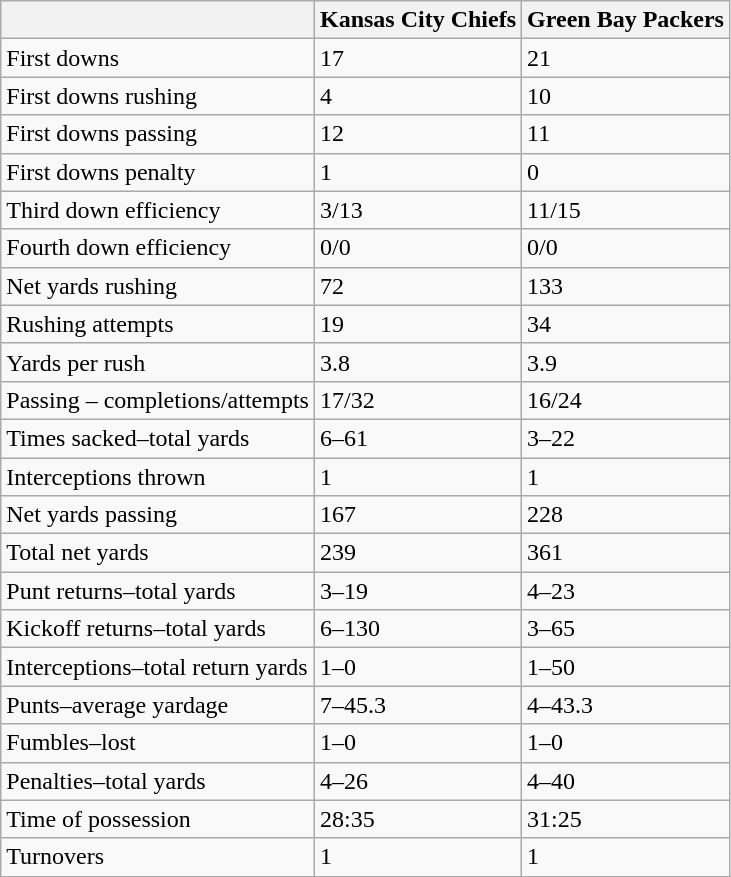<table class="wikitable">
<tr>
<th></th>
<th><strong> Kansas City Chiefs</strong></th>
<th><strong> Green Bay Packers</strong></th>
</tr>
<tr>
<td>First downs</td>
<td>17</td>
<td>21</td>
</tr>
<tr>
<td>First downs rushing</td>
<td>4</td>
<td>10</td>
</tr>
<tr>
<td>First downs passing</td>
<td>12</td>
<td>11</td>
</tr>
<tr>
<td>First downs penalty</td>
<td>1</td>
<td>0</td>
</tr>
<tr>
<td>Third down efficiency</td>
<td>3/13</td>
<td>11/15</td>
</tr>
<tr>
<td>Fourth down efficiency</td>
<td>0/0</td>
<td>0/0</td>
</tr>
<tr>
<td>Net yards rushing</td>
<td>72</td>
<td>133</td>
</tr>
<tr>
<td>Rushing attempts</td>
<td>19</td>
<td>34</td>
</tr>
<tr>
<td>Yards per rush</td>
<td>3.8</td>
<td>3.9</td>
</tr>
<tr>
<td>Passing – completions/attempts</td>
<td>17/32</td>
<td>16/24</td>
</tr>
<tr>
<td>Times sacked–total yards</td>
<td>6–61</td>
<td>3–22</td>
</tr>
<tr>
<td>Interceptions thrown</td>
<td>1</td>
<td>1</td>
</tr>
<tr>
<td>Net yards passing</td>
<td>167</td>
<td>228</td>
</tr>
<tr>
<td>Total net yards</td>
<td>239</td>
<td>361</td>
</tr>
<tr>
<td>Punt returns–total yards</td>
<td>3–19</td>
<td>4–23</td>
</tr>
<tr>
<td>Kickoff returns–total yards</td>
<td>6–130</td>
<td>3–65</td>
</tr>
<tr>
<td>Interceptions–total return yards</td>
<td>1–0</td>
<td>1–50</td>
</tr>
<tr>
<td>Punts–average yardage</td>
<td>7–45.3</td>
<td>4–43.3</td>
</tr>
<tr>
<td>Fumbles–lost</td>
<td>1–0</td>
<td>1–0</td>
</tr>
<tr>
<td>Penalties–total yards</td>
<td>4–26</td>
<td>4–40</td>
</tr>
<tr>
<td>Time of possession</td>
<td>28:35</td>
<td>31:25</td>
</tr>
<tr>
<td>Turnovers</td>
<td>1</td>
<td>1</td>
</tr>
</table>
